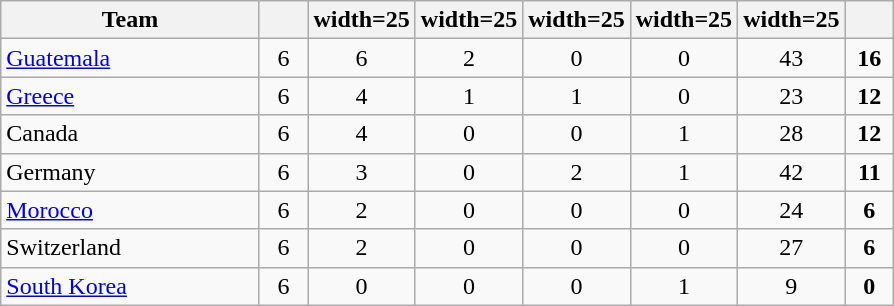<table class="wikitable sortable" style="text-align: center; ">
<tr>
<th width=165>Team</th>
<th width=25></th>
<th>width=25</th>
<th>width=25</th>
<th>width=25</th>
<th>width=25</th>
<th>width=25</th>
<th width=25></th>
</tr>
<tr>
<td style="text-align:left;"> <a href='#'>Guatemala</a></td>
<td>6</td>
<td>6</td>
<td>2</td>
<td>0</td>
<td>0</td>
<td>43</td>
<td><strong>16</strong></td>
</tr>
<tr>
<td style="text-align:left;"> <a href='#'>Greece</a></td>
<td>6</td>
<td>4</td>
<td>1</td>
<td>1</td>
<td>0</td>
<td>23</td>
<td><strong>12</strong></td>
</tr>
<tr>
<td style="text-align:left;"> Canada</td>
<td>6</td>
<td>4</td>
<td>0</td>
<td>0</td>
<td>1</td>
<td>28</td>
<td><strong>12</strong></td>
</tr>
<tr>
<td style="text-align:left;"> Germany</td>
<td>6</td>
<td>3</td>
<td>0</td>
<td>2</td>
<td>1</td>
<td>42</td>
<td><strong>11</strong></td>
</tr>
<tr>
<td style="text-align:left;"> <a href='#'>Morocco</a></td>
<td>6</td>
<td>2</td>
<td>0</td>
<td>0</td>
<td>0</td>
<td>24</td>
<td><strong>6</strong></td>
</tr>
<tr>
<td style="text-align:left;"> Switzerland</td>
<td>6</td>
<td>2</td>
<td>0</td>
<td>0</td>
<td>0</td>
<td>27</td>
<td><strong>6</strong></td>
</tr>
<tr>
<td style="text-align:left;"> <a href='#'>South Korea</a></td>
<td>6</td>
<td>0</td>
<td>0</td>
<td>0</td>
<td>1</td>
<td>9</td>
<td><strong>0</strong></td>
</tr>
</table>
